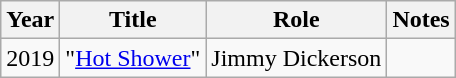<table class="wikitable sortable plainrowheaders">
<tr>
<th scope="col">Year</th>
<th scope="col">Title</th>
<th scope="col">Role</th>
<th scope="col" class="unsortable">Notes</th>
</tr>
<tr>
<td>2019</td>
<td>"<a href='#'>Hot Shower</a>"</td>
<td>Jimmy Dickerson</td>
<td></td>
</tr>
</table>
